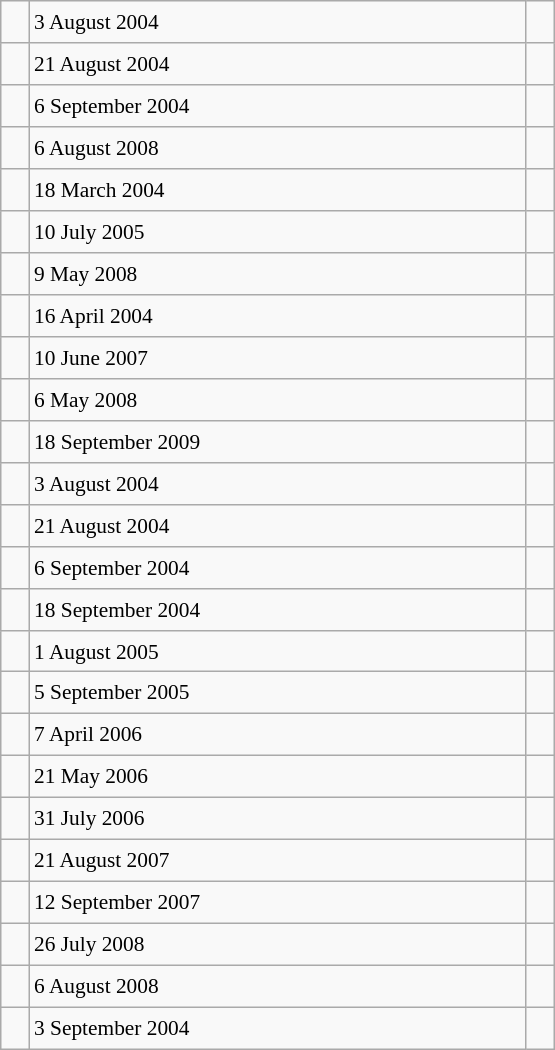<table class="wikitable" style="font-size: 89%; float: left; width: 26em; margin-right: 1em; height: 700px">
<tr>
<td></td>
<td>3 August 2004</td>
<td></td>
</tr>
<tr>
<td></td>
<td>21 August 2004</td>
<td></td>
</tr>
<tr>
<td></td>
<td>6 September 2004</td>
<td></td>
</tr>
<tr>
<td></td>
<td>6 August 2008</td>
<td></td>
</tr>
<tr>
<td></td>
<td>18 March 2004</td>
<td></td>
</tr>
<tr>
<td></td>
<td>10 July 2005</td>
<td></td>
</tr>
<tr>
<td></td>
<td>9 May 2008</td>
<td></td>
</tr>
<tr>
<td></td>
<td>16 April 2004</td>
<td></td>
</tr>
<tr>
<td></td>
<td>10 June 2007</td>
<td></td>
</tr>
<tr>
<td></td>
<td>6 May 2008</td>
<td></td>
</tr>
<tr>
<td></td>
<td>18 September 2009</td>
<td></td>
</tr>
<tr>
<td></td>
<td>3 August 2004</td>
<td></td>
</tr>
<tr>
<td></td>
<td>21 August 2004</td>
<td></td>
</tr>
<tr>
<td></td>
<td>6 September 2004</td>
<td></td>
</tr>
<tr>
<td></td>
<td>18 September 2004</td>
<td></td>
</tr>
<tr>
<td></td>
<td>1 August 2005</td>
<td></td>
</tr>
<tr>
<td></td>
<td>5 September 2005</td>
<td></td>
</tr>
<tr>
<td></td>
<td>7 April 2006</td>
<td></td>
</tr>
<tr>
<td></td>
<td>21 May 2006</td>
<td></td>
</tr>
<tr>
<td></td>
<td>31 July 2006</td>
<td></td>
</tr>
<tr>
<td></td>
<td>21 August 2007</td>
<td></td>
</tr>
<tr>
<td></td>
<td>12 September 2007</td>
<td></td>
</tr>
<tr>
<td></td>
<td>26 July 2008</td>
<td></td>
</tr>
<tr>
<td></td>
<td>6 August 2008</td>
<td></td>
</tr>
<tr>
<td></td>
<td>3 September 2004</td>
<td></td>
</tr>
</table>
